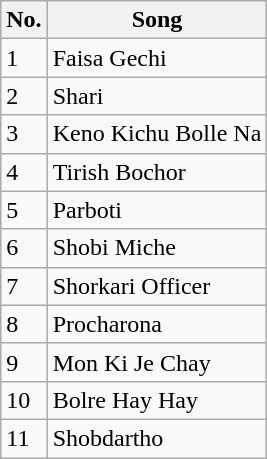<table class="wikitable">
<tr>
<th>No.</th>
<th>Song</th>
</tr>
<tr>
<td>1</td>
<td>Faisa Gechi</td>
</tr>
<tr>
<td>2</td>
<td>Shari</td>
</tr>
<tr>
<td>3</td>
<td>Keno Kichu Bolle Na</td>
</tr>
<tr>
<td>4</td>
<td>Tirish Bochor</td>
</tr>
<tr>
<td>5</td>
<td>Parboti</td>
</tr>
<tr>
<td>6</td>
<td>Shobi Miche</td>
</tr>
<tr>
<td>7</td>
<td>Shorkari Officer</td>
</tr>
<tr>
<td>8</td>
<td>Procharona</td>
</tr>
<tr>
<td>9</td>
<td>Mon Ki Je Chay</td>
</tr>
<tr>
<td>10</td>
<td>Bolre Hay Hay</td>
</tr>
<tr>
<td>11</td>
<td>Shobdartho</td>
</tr>
</table>
